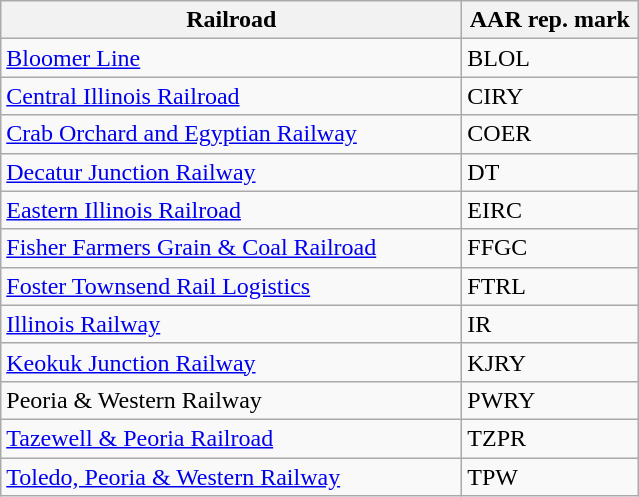<table class="wikitable" border="1">
<tr>
<th width="300px">Railroad</th>
<th width="110px">AAR rep. mark</th>
</tr>
<tr>
<td width="300px"><a href='#'>Bloomer Line</a></td>
<td width="110px">BLOL</td>
</tr>
<tr>
<td width="300px"><a href='#'>Central Illinois Railroad</a></td>
<td width="110px">CIRY</td>
</tr>
<tr>
<td width="300px"><a href='#'>Crab Orchard and Egyptian Railway</a></td>
<td width="110px">COER</td>
</tr>
<tr>
<td width="300px"><a href='#'>Decatur Junction Railway</a></td>
<td width="110px">DT</td>
</tr>
<tr>
<td width="300px"><a href='#'>Eastern Illinois Railroad</a></td>
<td width="110px">EIRC</td>
</tr>
<tr>
<td><a href='#'>Fisher Farmers Grain & Coal Railroad</a></td>
<td>FFGC</td>
</tr>
<tr>
<td width="300px"><a href='#'>Foster Townsend Rail Logistics</a></td>
<td width="110px">FTRL</td>
</tr>
<tr>
<td width="300px"><a href='#'>Illinois Railway</a></td>
<td width="110px">IR</td>
</tr>
<tr>
<td width="300px"><a href='#'>Keokuk Junction Railway</a></td>
<td width="110px">KJRY</td>
</tr>
<tr>
<td width="300px">Peoria & Western Railway</td>
<td width="110px">PWRY</td>
</tr>
<tr>
<td width="300px"><a href='#'>Tazewell & Peoria Railroad</a></td>
<td width="110px">TZPR</td>
</tr>
<tr>
<td width="300px"><a href='#'>Toledo, Peoria & Western Railway</a></td>
<td width="110px">TPW</td>
</tr>
</table>
